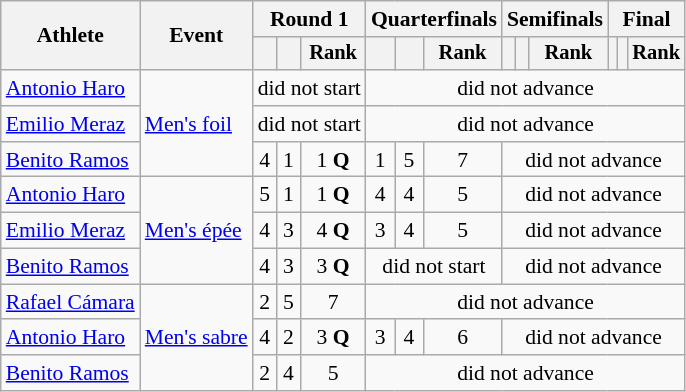<table class="wikitable" style="font-size:90%">
<tr>
<th rowspan=2>Athlete</th>
<th rowspan=2>Event</th>
<th colspan=3>Round 1</th>
<th colspan=3>Quarterfinals</th>
<th colspan=3>Semifinals</th>
<th colspan=3>Final</th>
</tr>
<tr style="font-size:95%">
<th></th>
<th></th>
<th>Rank</th>
<th></th>
<th></th>
<th>Rank</th>
<th></th>
<th></th>
<th>Rank</th>
<th></th>
<th></th>
<th>Rank</th>
</tr>
<tr align=center>
<td align=left><a href='#'>Antonio Haro</a></td>
<td align=left rowspan=3><a href='#'>Men's foil</a></td>
<td colspan=3>did not start</td>
<td colspan=9>did not advance</td>
</tr>
<tr align=center>
<td align=left><a href='#'>Emilio Meraz</a></td>
<td colspan=3>did not start</td>
<td colspan=9>did not advance</td>
</tr>
<tr align=center>
<td align=left><a href='#'>Benito Ramos</a></td>
<td>4</td>
<td>1</td>
<td>1 <strong>Q</strong></td>
<td>1</td>
<td>5</td>
<td>7</td>
<td colspan=6>did not advance</td>
</tr>
<tr align=center>
<td align=left><a href='#'>Antonio Haro</a></td>
<td align=left rowspan=3><a href='#'>Men's épée</a></td>
<td>5</td>
<td>1</td>
<td>1 <strong>Q</strong></td>
<td>4</td>
<td>4</td>
<td>5</td>
<td colspan=6>did not advance</td>
</tr>
<tr align=center>
<td align=left><a href='#'>Emilio Meraz</a></td>
<td>4</td>
<td>3</td>
<td>4 <strong>Q</strong></td>
<td>3</td>
<td>4</td>
<td>5</td>
<td colspan=6>did not advance</td>
</tr>
<tr align=center>
<td align=left><a href='#'>Benito Ramos</a></td>
<td>4</td>
<td>3</td>
<td>3 <strong>Q</strong></td>
<td colspan=3>did not start</td>
<td colspan=6>did not advance</td>
</tr>
<tr align=center>
<td align=left><a href='#'>Rafael Cámara</a></td>
<td align=left rowspan=3><a href='#'>Men's sabre</a></td>
<td>2</td>
<td>5</td>
<td>7</td>
<td colspan=9>did not advance</td>
</tr>
<tr align=center>
<td align=left><a href='#'>Antonio Haro</a></td>
<td>4</td>
<td>2</td>
<td>3 <strong>Q</strong></td>
<td>3</td>
<td>4</td>
<td>6</td>
<td colspan=6>did not advance</td>
</tr>
<tr align=center>
<td align=left><a href='#'>Benito Ramos</a></td>
<td>2</td>
<td>4</td>
<td>5</td>
<td colspan=9>did not advance</td>
</tr>
</table>
